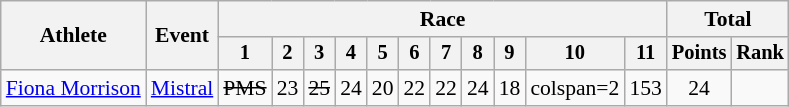<table class=wikitable style=font-size:90%;text-align:center>
<tr>
<th rowspan=2>Athlete</th>
<th rowspan=2>Event</th>
<th colspan=11>Race</th>
<th colspan=2>Total</th>
</tr>
<tr style=font-size:95%>
<th>1</th>
<th>2</th>
<th>3</th>
<th>4</th>
<th>5</th>
<th>6</th>
<th>7</th>
<th>8</th>
<th>9</th>
<th>10</th>
<th>11</th>
<th>Points</th>
<th>Rank</th>
</tr>
<tr>
<td align=left><a href='#'>Fiona Morrison</a></td>
<td align=left><a href='#'>Mistral</a></td>
<td><s>PMS</s></td>
<td>23</td>
<td><s>25</s></td>
<td>24</td>
<td>20</td>
<td>22</td>
<td>22</td>
<td>24</td>
<td>18</td>
<td>colspan=2 </td>
<td>153</td>
<td>24</td>
</tr>
</table>
